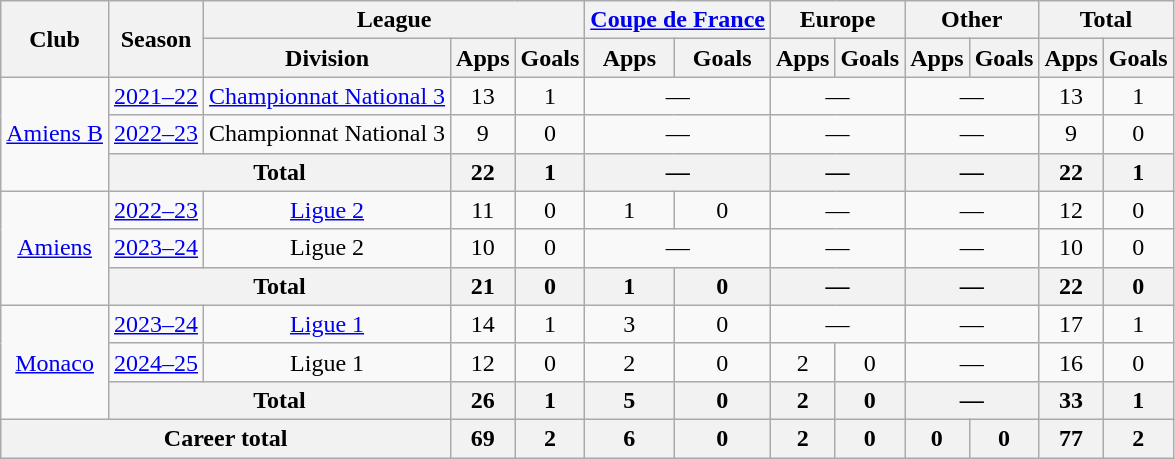<table class="wikitable" style="text-align: center;">
<tr>
<th rowspan="2">Club</th>
<th rowspan="2">Season</th>
<th colspan="3">League</th>
<th colspan="2"><a href='#'>Coupe de France</a></th>
<th colspan="2">Europe</th>
<th colspan="2">Other</th>
<th colspan="2">Total</th>
</tr>
<tr>
<th>Division</th>
<th>Apps</th>
<th>Goals</th>
<th>Apps</th>
<th>Goals</th>
<th>Apps</th>
<th>Goals</th>
<th>Apps</th>
<th>Goals</th>
<th>Apps</th>
<th>Goals</th>
</tr>
<tr>
<td rowspan="3"><a href='#'>Amiens B</a></td>
<td><a href='#'>2021–22</a></td>
<td><a href='#'>Championnat National 3</a></td>
<td>13</td>
<td>1</td>
<td colspan="2">—</td>
<td colspan="2">—</td>
<td colspan="2">—</td>
<td>13</td>
<td>1</td>
</tr>
<tr>
<td><a href='#'>2022–23</a></td>
<td>Championnat National 3</td>
<td>9</td>
<td>0</td>
<td colspan="2">—</td>
<td colspan="2">—</td>
<td colspan="2">—</td>
<td>9</td>
<td>0</td>
</tr>
<tr>
<th colspan="2">Total</th>
<th>22</th>
<th>1</th>
<th colspan="2">—</th>
<th colspan="2">—</th>
<th colspan="2">—</th>
<th>22</th>
<th>1</th>
</tr>
<tr>
<td rowspan="3"><a href='#'>Amiens</a></td>
<td><a href='#'>2022–23</a></td>
<td><a href='#'>Ligue 2</a></td>
<td>11</td>
<td>0</td>
<td>1</td>
<td>0</td>
<td colspan="2">—</td>
<td colspan="2">—</td>
<td>12</td>
<td>0</td>
</tr>
<tr>
<td><a href='#'>2023–24</a></td>
<td>Ligue 2</td>
<td>10</td>
<td>0</td>
<td colspan="2">—</td>
<td colspan="2">—</td>
<td colspan="2">—</td>
<td>10</td>
<td>0</td>
</tr>
<tr>
<th colspan="2">Total</th>
<th>21</th>
<th>0</th>
<th>1</th>
<th>0</th>
<th colspan="2">—</th>
<th colspan="2">—</th>
<th>22</th>
<th>0</th>
</tr>
<tr>
<td rowspan="3"><a href='#'>Monaco</a></td>
<td><a href='#'>2023–24</a></td>
<td><a href='#'>Ligue 1</a></td>
<td>14</td>
<td>1</td>
<td>3</td>
<td>0</td>
<td colspan="2">—</td>
<td colspan="2">—</td>
<td>17</td>
<td>1</td>
</tr>
<tr>
<td><a href='#'>2024–25</a></td>
<td>Ligue 1</td>
<td>12</td>
<td>0</td>
<td>2</td>
<td>0</td>
<td>2</td>
<td>0</td>
<td colspan="2">—</td>
<td>16</td>
<td>0</td>
</tr>
<tr>
<th colspan="2">Total</th>
<th>26</th>
<th>1</th>
<th>5</th>
<th>0</th>
<th>2</th>
<th>0</th>
<th colspan="2">—</th>
<th>33</th>
<th>1</th>
</tr>
<tr>
<th colspan="3">Career total</th>
<th>69</th>
<th>2</th>
<th>6</th>
<th>0</th>
<th>2</th>
<th>0</th>
<th>0</th>
<th>0</th>
<th>77</th>
<th>2</th>
</tr>
</table>
